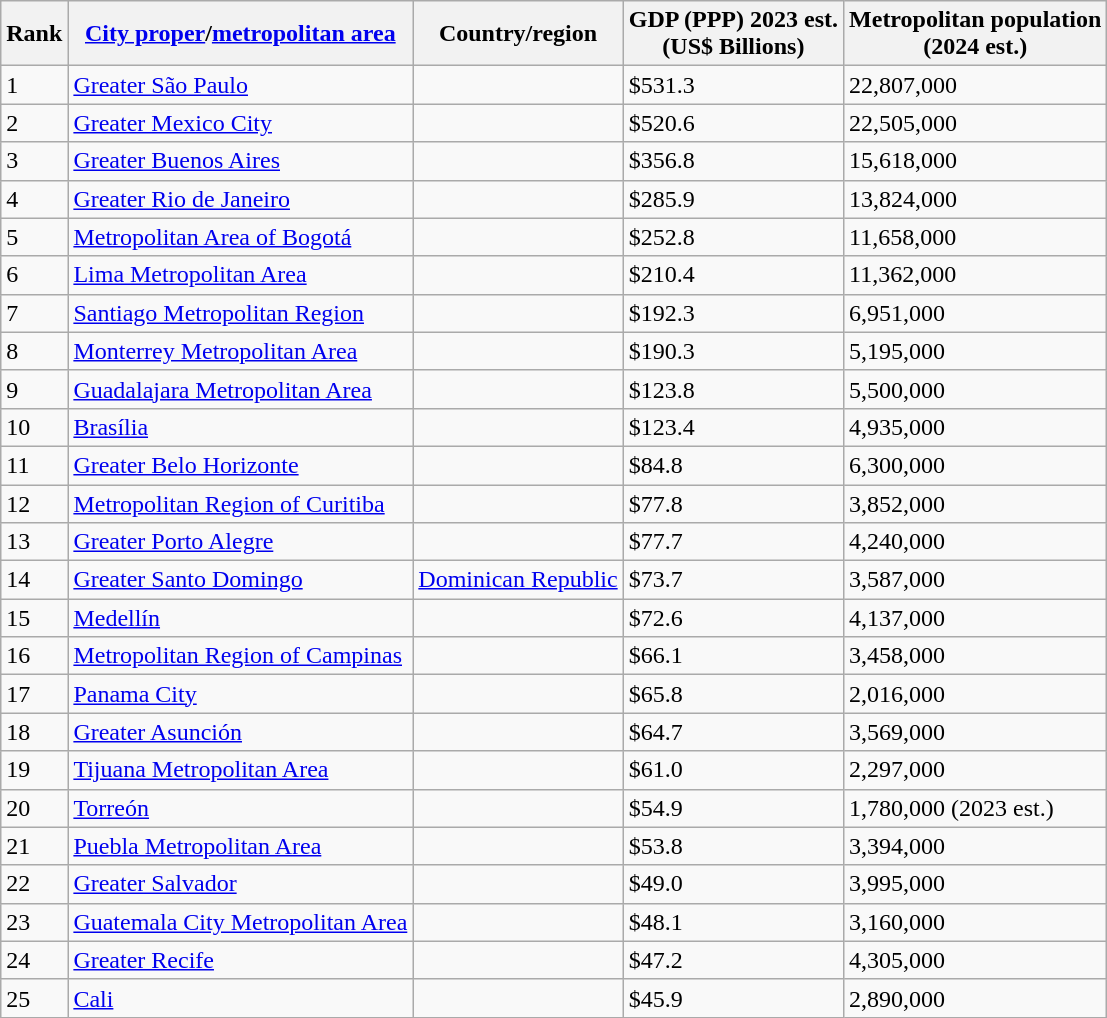<table class="wikitable sortable">
<tr>
<th>Rank</th>
<th><a href='#'>City proper</a>/<a href='#'>metropolitan area</a></th>
<th>Country/region</th>
<th>GDP (PPP) 2023 est.<br>(US$ Billions)</th>
<th>Metropolitan population<br>(2024 est.)</th>
</tr>
<tr>
<td>1</td>
<td><a href='#'>Greater São Paulo</a></td>
<td></td>
<td>$531.3</td>
<td>22,807,000</td>
</tr>
<tr>
<td>2</td>
<td><a href='#'>Greater Mexico City</a></td>
<td></td>
<td>$520.6</td>
<td>22,505,000</td>
</tr>
<tr>
<td>3</td>
<td><a href='#'>Greater Buenos Aires</a></td>
<td></td>
<td>$356.8</td>
<td>15,618,000</td>
</tr>
<tr>
<td>4</td>
<td><a href='#'>Greater Rio de Janeiro</a></td>
<td></td>
<td>$285.9</td>
<td>13,824,000</td>
</tr>
<tr>
<td>5</td>
<td><a href='#'>Metropolitan Area of Bogotá</a></td>
<td></td>
<td>$252.8</td>
<td>11,658,000</td>
</tr>
<tr>
<td>6</td>
<td><a href='#'>Lima Metropolitan Area</a></td>
<td></td>
<td>$210.4</td>
<td>11,362,000</td>
</tr>
<tr>
<td>7</td>
<td><a href='#'>Santiago Metropolitan Region</a></td>
<td></td>
<td>$192.3</td>
<td>6,951,000</td>
</tr>
<tr>
<td>8</td>
<td><a href='#'>Monterrey Metropolitan Area</a></td>
<td></td>
<td>$190.3</td>
<td>5,195,000</td>
</tr>
<tr>
<td>9</td>
<td><a href='#'>Guadalajara Metropolitan Area</a></td>
<td></td>
<td>$123.8</td>
<td>5,500,000</td>
</tr>
<tr>
<td>10</td>
<td><a href='#'>Brasília</a></td>
<td></td>
<td>$123.4</td>
<td>4,935,000</td>
</tr>
<tr>
<td>11</td>
<td><a href='#'>Greater Belo Horizonte</a></td>
<td></td>
<td>$84.8</td>
<td>6,300,000</td>
</tr>
<tr>
<td>12</td>
<td><a href='#'>Metropolitan Region of Curitiba</a></td>
<td></td>
<td>$77.8</td>
<td>3,852,000</td>
</tr>
<tr>
<td>13</td>
<td><a href='#'>Greater Porto Alegre</a></td>
<td></td>
<td>$77.7</td>
<td>4,240,000</td>
</tr>
<tr>
<td>14</td>
<td><a href='#'>Greater Santo Domingo</a></td>
<td> <a href='#'>Dominican Republic</a></td>
<td>$73.7</td>
<td>3,587,000</td>
</tr>
<tr>
<td>15</td>
<td><a href='#'>Medellín</a></td>
<td></td>
<td>$72.6</td>
<td>4,137,000</td>
</tr>
<tr>
<td>16</td>
<td><a href='#'>Metropolitan Region of Campinas</a></td>
<td></td>
<td>$66.1</td>
<td>3,458,000</td>
</tr>
<tr>
<td>17</td>
<td><a href='#'>Panama City</a></td>
<td></td>
<td>$65.8</td>
<td>2,016,000</td>
</tr>
<tr>
<td>18</td>
<td><a href='#'>Greater Asunción</a></td>
<td></td>
<td>$64.7</td>
<td>3,569,000</td>
</tr>
<tr>
<td>19</td>
<td><a href='#'>Tijuana Metropolitan Area</a></td>
<td></td>
<td>$61.0</td>
<td>2,297,000</td>
</tr>
<tr>
<td>20</td>
<td><a href='#'>Torreón</a></td>
<td></td>
<td>$54.9</td>
<td>1,780,000 (2023 est.)</td>
</tr>
<tr>
<td>21</td>
<td><a href='#'>Puebla Metropolitan Area</a></td>
<td></td>
<td>$53.8</td>
<td>3,394,000</td>
</tr>
<tr>
<td>22</td>
<td><a href='#'>Greater Salvador</a></td>
<td></td>
<td>$49.0</td>
<td>3,995,000</td>
</tr>
<tr>
<td>23</td>
<td><a href='#'>Guatemala City Metropolitan Area</a></td>
<td></td>
<td>$48.1</td>
<td>3,160,000</td>
</tr>
<tr>
<td>24</td>
<td><a href='#'>Greater Recife</a></td>
<td></td>
<td>$47.2</td>
<td>4,305,000</td>
</tr>
<tr>
<td>25</td>
<td><a href='#'>Cali</a></td>
<td></td>
<td>$45.9</td>
<td>2,890,000</td>
</tr>
</table>
